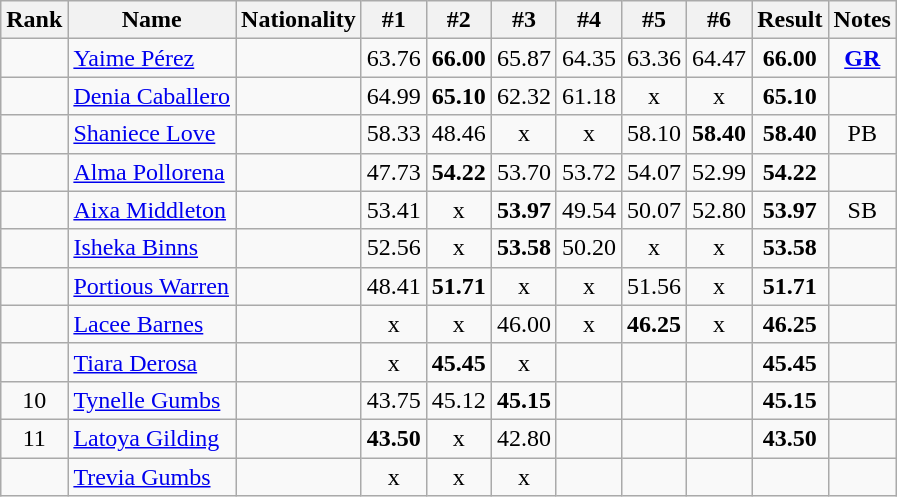<table class="wikitable sortable" style="text-align:center">
<tr>
<th>Rank</th>
<th>Name</th>
<th>Nationality</th>
<th>#1</th>
<th>#2</th>
<th>#3</th>
<th>#4</th>
<th>#5</th>
<th>#6</th>
<th>Result</th>
<th>Notes</th>
</tr>
<tr>
<td></td>
<td align=left><a href='#'>Yaime Pérez</a></td>
<td align=left></td>
<td>63.76</td>
<td><strong>66.00</strong></td>
<td>65.87</td>
<td>64.35</td>
<td>63.36</td>
<td>64.47</td>
<td><strong>66.00</strong></td>
<td><strong><a href='#'>GR</a></strong></td>
</tr>
<tr>
<td></td>
<td align=left><a href='#'>Denia Caballero</a></td>
<td align=left></td>
<td>64.99</td>
<td><strong>65.10</strong></td>
<td>62.32</td>
<td>61.18</td>
<td>x</td>
<td>x</td>
<td><strong>65.10</strong></td>
<td></td>
</tr>
<tr>
<td></td>
<td align=left><a href='#'>Shaniece Love</a></td>
<td align=left></td>
<td>58.33</td>
<td>48.46</td>
<td>x</td>
<td>x</td>
<td>58.10</td>
<td><strong>58.40</strong></td>
<td><strong>58.40</strong></td>
<td>PB</td>
</tr>
<tr>
<td></td>
<td align=left><a href='#'>Alma Pollorena</a></td>
<td align=left></td>
<td>47.73</td>
<td><strong>54.22</strong></td>
<td>53.70</td>
<td>53.72</td>
<td>54.07</td>
<td>52.99</td>
<td><strong>54.22</strong></td>
<td></td>
</tr>
<tr>
<td></td>
<td align=left><a href='#'>Aixa Middleton</a></td>
<td align=left></td>
<td>53.41</td>
<td>x</td>
<td><strong>53.97</strong></td>
<td>49.54</td>
<td>50.07</td>
<td>52.80</td>
<td><strong>53.97</strong></td>
<td>SB</td>
</tr>
<tr>
<td></td>
<td align=left><a href='#'>Isheka Binns</a></td>
<td align=left></td>
<td>52.56</td>
<td>x</td>
<td><strong>53.58</strong></td>
<td>50.20</td>
<td>x</td>
<td>x</td>
<td><strong>53.58</strong></td>
<td></td>
</tr>
<tr>
<td></td>
<td align=left><a href='#'>Portious Warren</a></td>
<td align=left></td>
<td>48.41</td>
<td><strong>51.71</strong></td>
<td>x</td>
<td>x</td>
<td>51.56</td>
<td>x</td>
<td><strong>51.71</strong></td>
<td></td>
</tr>
<tr>
<td></td>
<td align=left><a href='#'>Lacee Barnes</a></td>
<td align=left></td>
<td>x</td>
<td>x</td>
<td>46.00</td>
<td>x</td>
<td><strong>46.25</strong></td>
<td>x</td>
<td><strong>46.25</strong></td>
<td></td>
</tr>
<tr>
<td></td>
<td align=left><a href='#'>Tiara Derosa</a></td>
<td align=left></td>
<td>x</td>
<td><strong>45.45</strong></td>
<td>x</td>
<td></td>
<td></td>
<td></td>
<td><strong>45.45</strong></td>
<td></td>
</tr>
<tr>
<td>10</td>
<td align=left><a href='#'>Tynelle Gumbs</a></td>
<td align=left></td>
<td>43.75</td>
<td>45.12</td>
<td><strong>45.15</strong></td>
<td></td>
<td></td>
<td></td>
<td><strong>45.15</strong></td>
<td></td>
</tr>
<tr>
<td>11</td>
<td align=left><a href='#'>Latoya Gilding</a></td>
<td align=left></td>
<td><strong>43.50</strong></td>
<td>x</td>
<td>42.80</td>
<td></td>
<td></td>
<td></td>
<td><strong>43.50</strong></td>
<td></td>
</tr>
<tr>
<td></td>
<td align=left><a href='#'>Trevia Gumbs</a></td>
<td align=left></td>
<td>x</td>
<td>x</td>
<td>x</td>
<td></td>
<td></td>
<td></td>
<td><strong></strong></td>
<td></td>
</tr>
</table>
